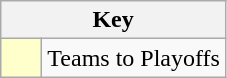<table class="wikitable" style="text-align: center;">
<tr>
<th colspan=2>Key</th>
</tr>
<tr>
<td style="background:#ffffcc; width:20px;"></td>
<td align=left>Teams to Playoffs</td>
</tr>
</table>
